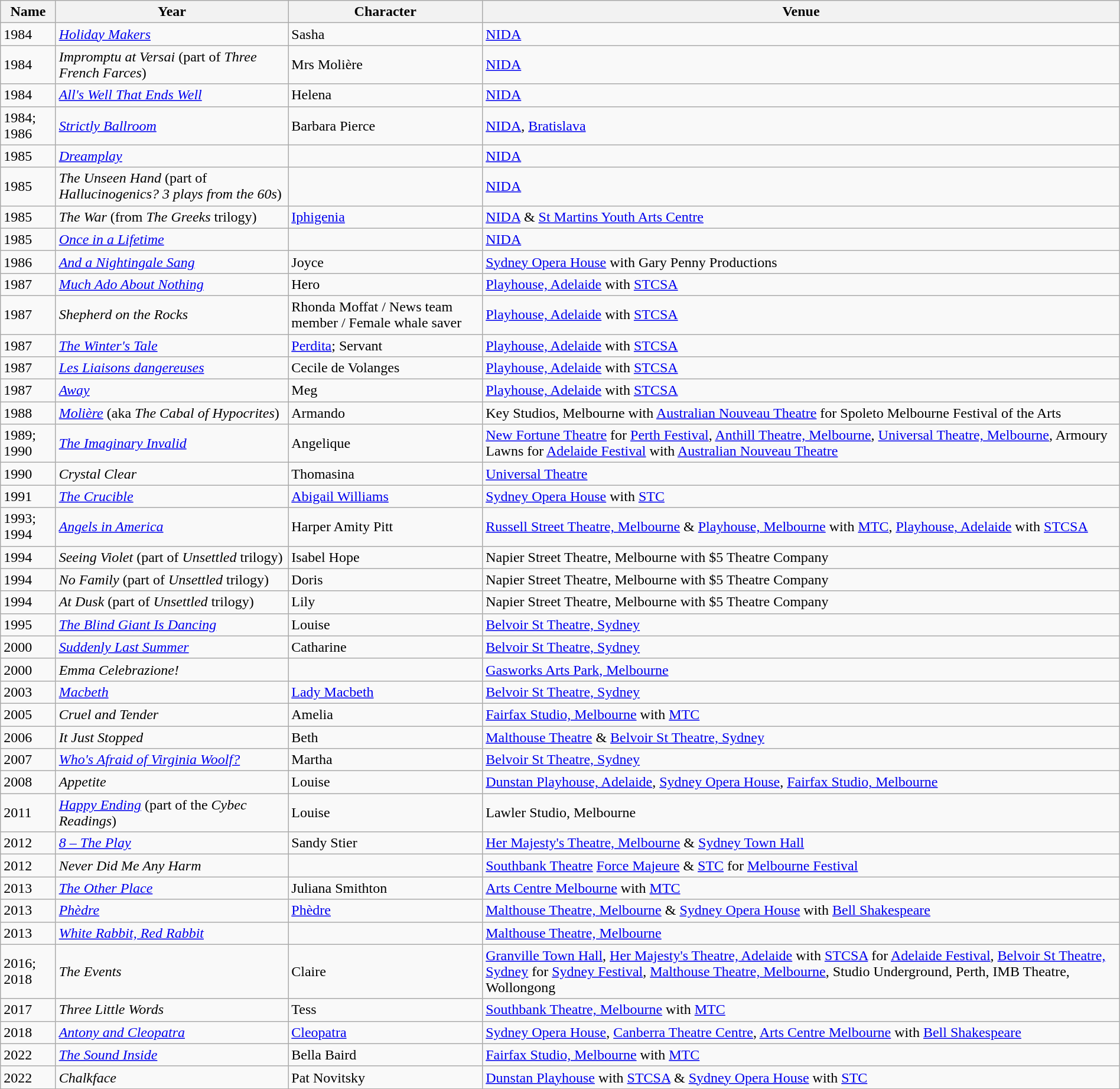<table class="wikitable" style="width:100%;">
<tr>
<th>Name</th>
<th>Year</th>
<th>Character</th>
<th>Venue</th>
</tr>
<tr>
<td>1984</td>
<td><em><a href='#'>Holiday Makers</a></em></td>
<td>Sasha</td>
<td><a href='#'>NIDA</a></td>
</tr>
<tr>
<td>1984</td>
<td><em>Impromptu at Versai</em> (part of <em>Three French Farces</em>)</td>
<td>Mrs Molière</td>
<td><a href='#'>NIDA</a></td>
</tr>
<tr>
<td>1984</td>
<td><em><a href='#'>All's Well That Ends Well</a></em></td>
<td>Helena</td>
<td><a href='#'>NIDA</a></td>
</tr>
<tr>
<td>1984; 1986</td>
<td><em><a href='#'>Strictly Ballroom</a></em></td>
<td>Barbara Pierce</td>
<td><a href='#'>NIDA</a>, <a href='#'>Bratislava</a></td>
</tr>
<tr>
<td>1985</td>
<td><em><a href='#'>Dreamplay</a></em></td>
<td></td>
<td><a href='#'>NIDA</a></td>
</tr>
<tr>
<td>1985</td>
<td><em>The Unseen Hand</em> (part of <em>Hallucinogenics? 3 plays from the 60s</em>)</td>
<td></td>
<td><a href='#'>NIDA</a></td>
</tr>
<tr>
<td>1985</td>
<td><em>The War</em> (from <em>The Greeks</em> trilogy)</td>
<td><a href='#'>Iphigenia</a></td>
<td><a href='#'>NIDA</a> & <a href='#'>St Martins Youth Arts Centre</a></td>
</tr>
<tr>
<td>1985</td>
<td><em><a href='#'>Once in a Lifetime</a></em></td>
<td></td>
<td><a href='#'>NIDA</a></td>
</tr>
<tr>
<td>1986</td>
<td><em><a href='#'>And a Nightingale Sang</a></em></td>
<td>Joyce</td>
<td><a href='#'>Sydney Opera House</a> with Gary Penny Productions</td>
</tr>
<tr>
<td>1987</td>
<td><em><a href='#'>Much Ado About Nothing</a></em></td>
<td>Hero</td>
<td><a href='#'>Playhouse, Adelaide</a> with <a href='#'>STCSA</a></td>
</tr>
<tr>
<td>1987</td>
<td><em>Shepherd on the Rocks</em></td>
<td>Rhonda Moffat / News team member / Female whale saver</td>
<td><a href='#'>Playhouse, Adelaide</a> with <a href='#'>STCSA</a></td>
</tr>
<tr>
<td>1987</td>
<td><em><a href='#'>The Winter's Tale</a></em></td>
<td><a href='#'>Perdita</a>; Servant</td>
<td><a href='#'>Playhouse, Adelaide</a> with <a href='#'>STCSA</a></td>
</tr>
<tr>
<td>1987</td>
<td><em><a href='#'>Les Liaisons dangereuses</a></em></td>
<td>Cecile de Volanges</td>
<td><a href='#'>Playhouse, Adelaide</a> with <a href='#'>STCSA</a></td>
</tr>
<tr>
<td>1987</td>
<td><em><a href='#'>Away</a></em></td>
<td>Meg</td>
<td><a href='#'>Playhouse, Adelaide</a> with <a href='#'>STCSA</a></td>
</tr>
<tr>
<td>1988</td>
<td><em><a href='#'>Molière</a></em> (aka <em>The Cabal of Hypocrites</em>)</td>
<td>Armando</td>
<td>Key Studios, Melbourne with <a href='#'>Australian Nouveau Theatre</a> for Spoleto Melbourne Festival of the Arts</td>
</tr>
<tr>
<td>1989; 1990</td>
<td><em><a href='#'>The Imaginary Invalid</a></em></td>
<td>Angelique</td>
<td><a href='#'>New Fortune Theatre</a> for <a href='#'>Perth Festival</a>, <a href='#'>Anthill Theatre, Melbourne</a>, <a href='#'>Universal Theatre, Melbourne</a>, Armoury Lawns for <a href='#'>Adelaide Festival</a> with <a href='#'>Australian Nouveau Theatre</a></td>
</tr>
<tr>
<td>1990</td>
<td><em>Crystal Clear</em></td>
<td>Thomasina</td>
<td><a href='#'>Universal Theatre</a></td>
</tr>
<tr>
<td>1991</td>
<td><em><a href='#'>The Crucible</a></em></td>
<td><a href='#'>Abigail Williams</a></td>
<td><a href='#'>Sydney Opera House</a> with <a href='#'>STC</a></td>
</tr>
<tr>
<td>1993; 1994</td>
<td><em><a href='#'>Angels in America</a></em></td>
<td>Harper Amity Pitt</td>
<td><a href='#'>Russell Street Theatre, Melbourne</a> & <a href='#'>Playhouse, Melbourne</a> with <a href='#'>MTC</a>, <a href='#'>Playhouse, Adelaide</a> with <a href='#'>STCSA</a></td>
</tr>
<tr>
<td>1994</td>
<td><em>Seeing Violet</em> (part of <em>Unsettled</em> trilogy)</td>
<td>Isabel Hope</td>
<td>Napier Street Theatre, Melbourne with $5 Theatre Company</td>
</tr>
<tr>
<td>1994</td>
<td><em>No Family</em> (part of <em>Unsettled</em> trilogy)</td>
<td>Doris</td>
<td>Napier Street Theatre, Melbourne with $5 Theatre Company</td>
</tr>
<tr>
<td>1994</td>
<td><em>At Dusk</em> (part of <em>Unsettled</em> trilogy)</td>
<td>Lily</td>
<td>Napier Street Theatre, Melbourne with $5 Theatre Company</td>
</tr>
<tr>
<td>1995</td>
<td><em><a href='#'>The Blind Giant Is Dancing</a></em></td>
<td>Louise</td>
<td><a href='#'>Belvoir St Theatre, Sydney</a></td>
</tr>
<tr>
<td>2000</td>
<td><em><a href='#'>Suddenly Last Summer</a></em></td>
<td>Catharine</td>
<td><a href='#'>Belvoir St Theatre, Sydney</a></td>
</tr>
<tr>
<td>2000</td>
<td><em>Emma Celebrazione!</em></td>
<td></td>
<td><a href='#'>Gasworks Arts Park, Melbourne</a></td>
</tr>
<tr>
<td>2003</td>
<td><em><a href='#'>Macbeth</a></em></td>
<td><a href='#'>Lady Macbeth</a></td>
<td><a href='#'>Belvoir St Theatre, Sydney</a></td>
</tr>
<tr>
<td>2005</td>
<td><em>Cruel and Tender</em></td>
<td>Amelia</td>
<td><a href='#'>Fairfax Studio, Melbourne</a> with <a href='#'>MTC</a></td>
</tr>
<tr>
<td>2006</td>
<td><em>It Just Stopped</em></td>
<td>Beth</td>
<td><a href='#'>Malthouse Theatre</a> & <a href='#'>Belvoir St Theatre, Sydney</a></td>
</tr>
<tr>
<td>2007</td>
<td><em><a href='#'>Who's Afraid of Virginia Woolf?</a></em></td>
<td>Martha</td>
<td><a href='#'>Belvoir St Theatre, Sydney</a></td>
</tr>
<tr>
<td>2008</td>
<td><em>Appetite</em></td>
<td>Louise</td>
<td><a href='#'>Dunstan Playhouse, Adelaide</a>, <a href='#'>Sydney Opera House</a>, <a href='#'>Fairfax Studio, Melbourne</a></td>
</tr>
<tr>
<td>2011</td>
<td><em><a href='#'>Happy Ending</a></em> (part of the <em>Cybec Readings</em>)</td>
<td>Louise</td>
<td>Lawler Studio, Melbourne</td>
</tr>
<tr>
<td>2012</td>
<td><em><a href='#'>8 – The Play</a></em></td>
<td>Sandy Stier</td>
<td><a href='#'>Her Majesty's Theatre, Melbourne</a> & <a href='#'>Sydney Town Hall</a></td>
</tr>
<tr>
<td>2012</td>
<td><em>Never Did Me Any Harm</em></td>
<td></td>
<td><a href='#'>Southbank Theatre</a> <a href='#'>Force Majeure</a> & <a href='#'>STC</a> for <a href='#'>Melbourne Festival</a></td>
</tr>
<tr>
<td>2013</td>
<td><em><a href='#'>The Other Place</a></em></td>
<td>Juliana Smithton</td>
<td><a href='#'>Arts Centre Melbourne</a> with <a href='#'>MTC</a></td>
</tr>
<tr>
<td>2013</td>
<td><em><a href='#'>Phèdre</a></em></td>
<td><a href='#'>Phèdre</a></td>
<td><a href='#'>Malthouse Theatre, Melbourne</a> & <a href='#'>Sydney Opera House</a> with <a href='#'>Bell Shakespeare</a></td>
</tr>
<tr>
<td>2013</td>
<td><em><a href='#'>White Rabbit, Red Rabbit</a></em></td>
<td></td>
<td><a href='#'>Malthouse Theatre, Melbourne</a></td>
</tr>
<tr>
<td>2016; 2018</td>
<td><em>The Events</em></td>
<td>Claire</td>
<td><a href='#'>Granville Town Hall</a>, <a href='#'>Her Majesty's Theatre, Adelaide</a> with <a href='#'>STCSA</a> for <a href='#'>Adelaide Festival</a>, <a href='#'>Belvoir St Theatre, Sydney</a> for <a href='#'>Sydney Festival</a>, <a href='#'>Malthouse Theatre, Melbourne</a>, Studio Underground, Perth, IMB Theatre, Wollongong</td>
</tr>
<tr>
<td>2017</td>
<td><em>Three Little Words</em></td>
<td>Tess</td>
<td><a href='#'>Southbank Theatre, Melbourne</a> with <a href='#'>MTC</a></td>
</tr>
<tr>
<td>2018</td>
<td><em><a href='#'>Antony and Cleopatra</a></em></td>
<td><a href='#'>Cleopatra</a></td>
<td><a href='#'>Sydney Opera House</a>, <a href='#'>Canberra Theatre Centre</a>, <a href='#'>Arts Centre Melbourne</a> with <a href='#'>Bell Shakespeare</a></td>
</tr>
<tr>
<td>2022</td>
<td><em><a href='#'>The Sound Inside</a></em></td>
<td>Bella Baird</td>
<td><a href='#'>Fairfax Studio, Melbourne</a> with <a href='#'>MTC</a></td>
</tr>
<tr>
<td>2022</td>
<td><em>Chalkface</em></td>
<td>Pat Novitsky</td>
<td><a href='#'>Dunstan Playhouse</a> with <a href='#'>STCSA</a> & <a href='#'>Sydney Opera House</a> with <a href='#'>STC</a></td>
</tr>
</table>
